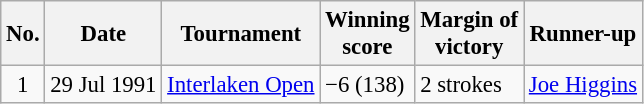<table class="wikitable" style="font-size:95%;">
<tr>
<th>No.</th>
<th>Date</th>
<th>Tournament</th>
<th>Winning<br>score</th>
<th>Margin of<br>victory</th>
<th>Runner-up</th>
</tr>
<tr>
<td align=center>1</td>
<td align=right>29 Jul 1991</td>
<td><a href='#'>Interlaken Open</a></td>
<td>−6 (138)</td>
<td>2 strokes</td>
<td> <a href='#'>Joe Higgins</a></td>
</tr>
</table>
